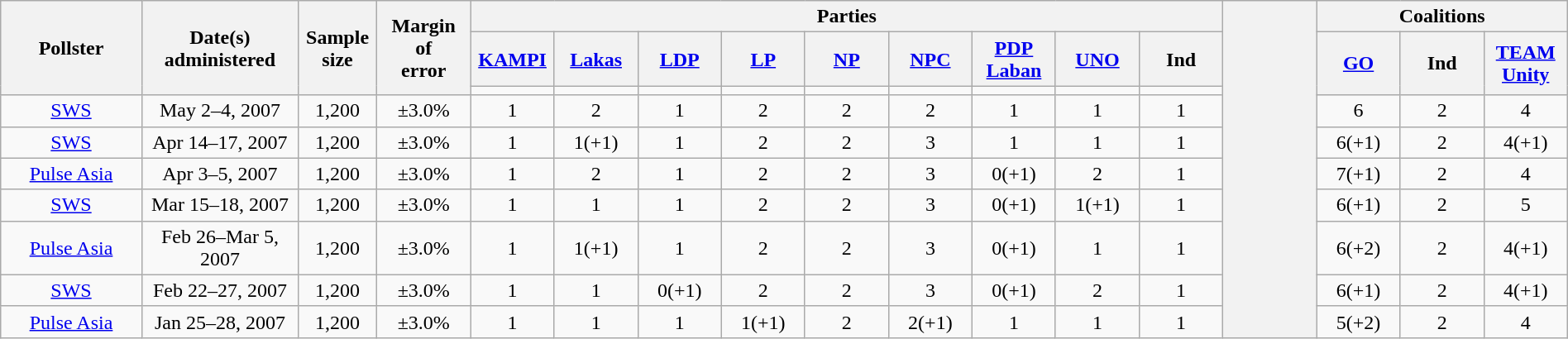<table class=wikitable style="text-align:center;" width=100%>
<tr>
<th rowspan=3 width=9%>Pollster</th>
<th rowspan=3 width=10%>Date(s) administered</th>
<th rowspan=3 width=5%>Sample<br>size</th>
<th rowspan=3 width=6%>Margin of<br>error</th>
<th colspan=9>Parties</th>
<th rowspan=10></th>
<th colspan=3>Coalitions</th>
</tr>
<tr>
<th width=60px><a href='#'>KAMPI</a></th>
<th width=60px><a href='#'>Lakas</a></th>
<th width=60px><a href='#'>LDP</a></th>
<th width=60px><a href='#'>LP</a></th>
<th width=60px><a href='#'>NP</a></th>
<th width=60px><a href='#'>NPC</a></th>
<th width=60px><a href='#'>PDP<br>Laban</a></th>
<th width=60px><a href='#'>UNO</a></th>
<th width=60px>Ind</th>
<th width=60px rowspan=2><a href='#'>GO</a></th>
<th width=60px rowspan=2>Ind</th>
<th width=60px rowspan=2><a href='#'>TEAM Unity</a></th>
</tr>
<tr>
<td></td>
<td></td>
<td></td>
<td></td>
<td></td>
<td></td>
<td></td>
<td></td>
<td></td>
</tr>
<tr>
<td><a href='#'>SWS</a></td>
<td>May 2–4, 2007</td>
<td>1,200</td>
<td>±3.0%</td>
<td>1</td>
<td>2</td>
<td>1</td>
<td>2</td>
<td>2</td>
<td>2</td>
<td>1</td>
<td>1</td>
<td>1</td>
<td>6</td>
<td>2</td>
<td>4</td>
</tr>
<tr>
<td><a href='#'>SWS</a></td>
<td>Apr 14–17, 2007</td>
<td>1,200</td>
<td>±3.0%</td>
<td>1</td>
<td>1(+1)</td>
<td>1</td>
<td>2</td>
<td>2</td>
<td>3</td>
<td>1</td>
<td>1</td>
<td>1</td>
<td>6(+1)</td>
<td>2</td>
<td>4(+1)</td>
</tr>
<tr>
<td><a href='#'>Pulse Asia</a></td>
<td>Apr 3–5, 2007</td>
<td>1,200</td>
<td>±3.0%</td>
<td>1</td>
<td>2</td>
<td>1</td>
<td>2</td>
<td>2</td>
<td>3</td>
<td>0(+1)</td>
<td>2</td>
<td>1</td>
<td>7(+1)</td>
<td>2</td>
<td>4</td>
</tr>
<tr>
<td><a href='#'>SWS</a></td>
<td>Mar 15–18, 2007</td>
<td>1,200</td>
<td>±3.0%</td>
<td>1</td>
<td>1</td>
<td>1</td>
<td>2</td>
<td>2</td>
<td>3</td>
<td>0(+1)</td>
<td>1(+1)</td>
<td>1</td>
<td>6(+1)</td>
<td>2</td>
<td>5</td>
</tr>
<tr>
<td><a href='#'>Pulse Asia</a></td>
<td>Feb 26–Mar 5, 2007</td>
<td>1,200</td>
<td>±3.0%</td>
<td>1</td>
<td>1(+1)</td>
<td>1</td>
<td>2</td>
<td>2</td>
<td>3</td>
<td>0(+1)</td>
<td>1</td>
<td>1</td>
<td>6(+2)</td>
<td>2</td>
<td>4(+1)</td>
</tr>
<tr>
<td><a href='#'>SWS</a></td>
<td>Feb 22–27, 2007</td>
<td>1,200</td>
<td>±3.0%</td>
<td>1</td>
<td>1</td>
<td>0(+1)</td>
<td>2</td>
<td>2</td>
<td>3</td>
<td>0(+1)</td>
<td>2</td>
<td>1</td>
<td>6(+1)</td>
<td>2</td>
<td>4(+1)</td>
</tr>
<tr>
<td><a href='#'>Pulse Asia</a></td>
<td>Jan 25–28, 2007</td>
<td>1,200</td>
<td>±3.0%</td>
<td>1</td>
<td>1</td>
<td>1</td>
<td>1(+1)</td>
<td>2</td>
<td>2(+1)</td>
<td>1</td>
<td>1</td>
<td>1</td>
<td>5(+2)</td>
<td>2</td>
<td>4</td>
</tr>
</table>
